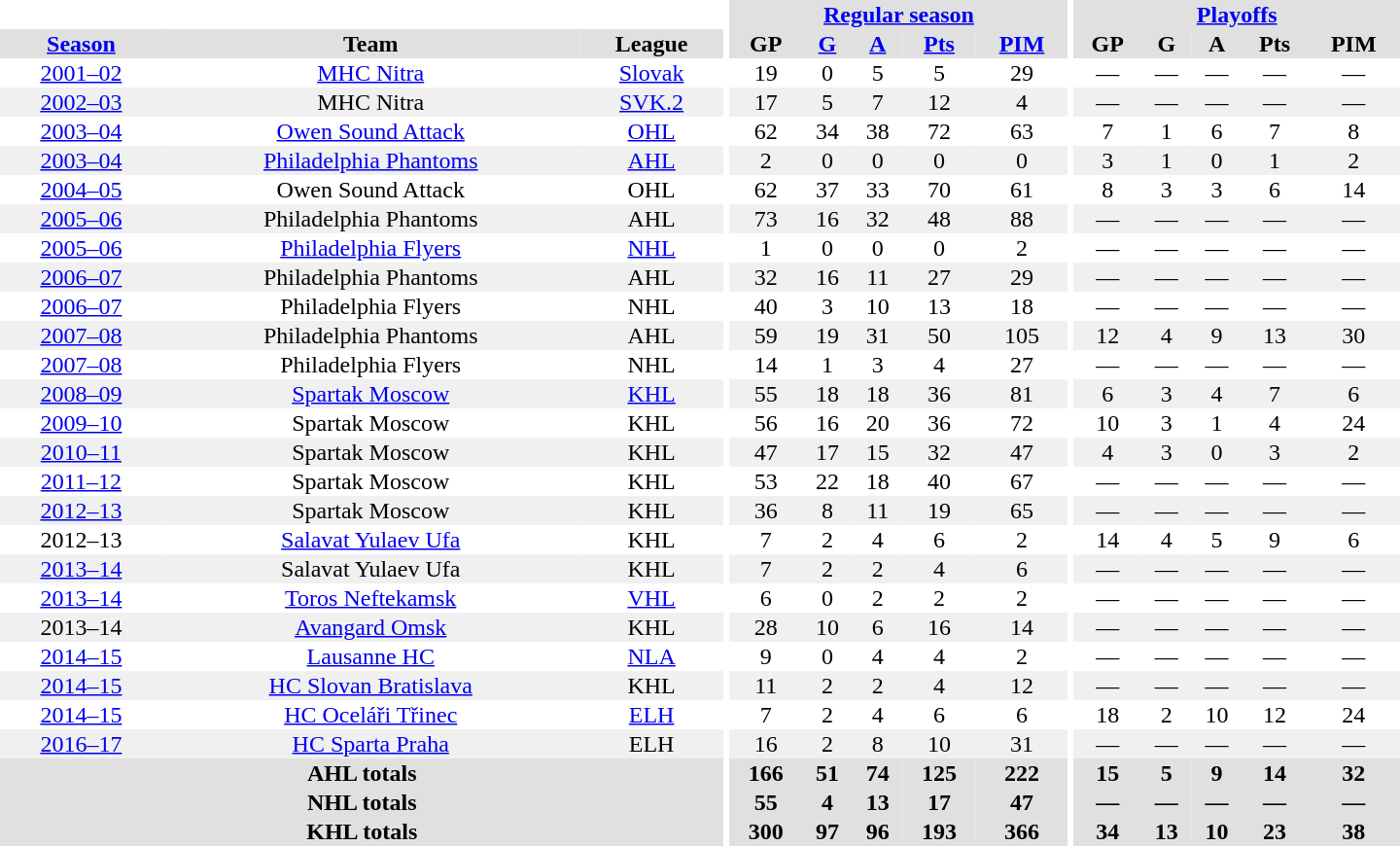<table border="0" cellpadding="1" cellspacing="0" style="text-align:center; width:60em">
<tr bgcolor="#e0e0e0">
<th colspan="3" bgcolor="#ffffff"></th>
<th rowspan="99" bgcolor="#ffffff"></th>
<th colspan="5"><a href='#'>Regular season</a></th>
<th rowspan="99" bgcolor="#ffffff"></th>
<th colspan="5"><a href='#'>Playoffs</a></th>
</tr>
<tr bgcolor="#e0e0e0">
<th><a href='#'>Season</a></th>
<th>Team</th>
<th>League</th>
<th>GP</th>
<th><a href='#'>G</a></th>
<th><a href='#'>A</a></th>
<th><a href='#'>Pts</a></th>
<th><a href='#'>PIM</a></th>
<th>GP</th>
<th>G</th>
<th>A</th>
<th>Pts</th>
<th>PIM</th>
</tr>
<tr>
<td><a href='#'>2001–02</a></td>
<td><a href='#'>MHC Nitra</a></td>
<td><a href='#'>Slovak</a></td>
<td>19</td>
<td>0</td>
<td>5</td>
<td>5</td>
<td>29</td>
<td>—</td>
<td>—</td>
<td>—</td>
<td>—</td>
<td>—</td>
</tr>
<tr bgcolor="#f0f0f0">
<td><a href='#'>2002–03</a></td>
<td>MHC Nitra</td>
<td><a href='#'>SVK.2</a></td>
<td>17</td>
<td>5</td>
<td>7</td>
<td>12</td>
<td>4</td>
<td>—</td>
<td>—</td>
<td>—</td>
<td>—</td>
<td>—</td>
</tr>
<tr>
<td><a href='#'>2003–04</a></td>
<td><a href='#'>Owen Sound Attack</a></td>
<td><a href='#'>OHL</a></td>
<td>62</td>
<td>34</td>
<td>38</td>
<td>72</td>
<td>63</td>
<td>7</td>
<td>1</td>
<td>6</td>
<td>7</td>
<td>8</td>
</tr>
<tr bgcolor="#f0f0f0">
<td><a href='#'>2003–04</a></td>
<td><a href='#'>Philadelphia Phantoms</a></td>
<td><a href='#'>AHL</a></td>
<td>2</td>
<td>0</td>
<td>0</td>
<td>0</td>
<td>0</td>
<td>3</td>
<td>1</td>
<td>0</td>
<td>1</td>
<td>2</td>
</tr>
<tr>
<td><a href='#'>2004–05</a></td>
<td>Owen Sound Attack</td>
<td>OHL</td>
<td>62</td>
<td>37</td>
<td>33</td>
<td>70</td>
<td>61</td>
<td>8</td>
<td>3</td>
<td>3</td>
<td>6</td>
<td>14</td>
</tr>
<tr bgcolor="#f0f0f0">
<td><a href='#'>2005–06</a></td>
<td>Philadelphia Phantoms</td>
<td>AHL</td>
<td>73</td>
<td>16</td>
<td>32</td>
<td>48</td>
<td>88</td>
<td>—</td>
<td>—</td>
<td>—</td>
<td>—</td>
<td>—</td>
</tr>
<tr>
<td><a href='#'>2005–06</a></td>
<td><a href='#'>Philadelphia Flyers</a></td>
<td><a href='#'>NHL</a></td>
<td>1</td>
<td>0</td>
<td>0</td>
<td>0</td>
<td>2</td>
<td>—</td>
<td>—</td>
<td>—</td>
<td>—</td>
<td>—</td>
</tr>
<tr bgcolor="#f0f0f0">
<td><a href='#'>2006–07</a></td>
<td>Philadelphia Phantoms</td>
<td>AHL</td>
<td>32</td>
<td>16</td>
<td>11</td>
<td>27</td>
<td>29</td>
<td>—</td>
<td>—</td>
<td>—</td>
<td>—</td>
<td>—</td>
</tr>
<tr>
<td><a href='#'>2006–07</a></td>
<td>Philadelphia Flyers</td>
<td>NHL</td>
<td>40</td>
<td>3</td>
<td>10</td>
<td>13</td>
<td>18</td>
<td>—</td>
<td>—</td>
<td>—</td>
<td>—</td>
<td>—</td>
</tr>
<tr bgcolor="#f0f0f0">
<td><a href='#'>2007–08</a></td>
<td>Philadelphia Phantoms</td>
<td>AHL</td>
<td>59</td>
<td>19</td>
<td>31</td>
<td>50</td>
<td>105</td>
<td>12</td>
<td>4</td>
<td>9</td>
<td>13</td>
<td>30</td>
</tr>
<tr>
<td><a href='#'>2007–08</a></td>
<td>Philadelphia Flyers</td>
<td>NHL</td>
<td>14</td>
<td>1</td>
<td>3</td>
<td>4</td>
<td>27</td>
<td>—</td>
<td>—</td>
<td>—</td>
<td>—</td>
<td>—</td>
</tr>
<tr bgcolor="#f0f0f0">
<td><a href='#'>2008–09</a></td>
<td><a href='#'>Spartak Moscow</a></td>
<td><a href='#'>KHL</a></td>
<td>55</td>
<td>18</td>
<td>18</td>
<td>36</td>
<td>81</td>
<td>6</td>
<td>3</td>
<td>4</td>
<td>7</td>
<td>6</td>
</tr>
<tr>
<td><a href='#'>2009–10</a></td>
<td>Spartak Moscow</td>
<td>KHL</td>
<td>56</td>
<td>16</td>
<td>20</td>
<td>36</td>
<td>72</td>
<td>10</td>
<td>3</td>
<td>1</td>
<td>4</td>
<td>24</td>
</tr>
<tr bgcolor="#f0f0f0">
<td><a href='#'>2010–11</a></td>
<td>Spartak Moscow</td>
<td>KHL</td>
<td>47</td>
<td>17</td>
<td>15</td>
<td>32</td>
<td>47</td>
<td>4</td>
<td>3</td>
<td>0</td>
<td>3</td>
<td>2</td>
</tr>
<tr>
<td><a href='#'>2011–12</a></td>
<td>Spartak Moscow</td>
<td>KHL</td>
<td>53</td>
<td>22</td>
<td>18</td>
<td>40</td>
<td>67</td>
<td>—</td>
<td>—</td>
<td>—</td>
<td>—</td>
<td>—</td>
</tr>
<tr bgcolor="#f0f0f0">
<td><a href='#'>2012–13</a></td>
<td>Spartak Moscow</td>
<td>KHL</td>
<td>36</td>
<td>8</td>
<td>11</td>
<td>19</td>
<td>65</td>
<td>—</td>
<td>—</td>
<td>—</td>
<td>—</td>
<td>—</td>
</tr>
<tr>
<td>2012–13</td>
<td><a href='#'>Salavat Yulaev Ufa</a></td>
<td>KHL</td>
<td>7</td>
<td>2</td>
<td>4</td>
<td>6</td>
<td>2</td>
<td>14</td>
<td>4</td>
<td>5</td>
<td>9</td>
<td>6</td>
</tr>
<tr bgcolor="#f0f0f0">
<td><a href='#'>2013–14</a></td>
<td>Salavat Yulaev Ufa</td>
<td>KHL</td>
<td>7</td>
<td>2</td>
<td>2</td>
<td>4</td>
<td>6</td>
<td>—</td>
<td>—</td>
<td>—</td>
<td>—</td>
<td>—</td>
</tr>
<tr>
<td><a href='#'>2013–14</a></td>
<td><a href='#'>Toros Neftekamsk</a></td>
<td><a href='#'>VHL</a></td>
<td>6</td>
<td>0</td>
<td>2</td>
<td>2</td>
<td>2</td>
<td>—</td>
<td>—</td>
<td>—</td>
<td>—</td>
<td>—</td>
</tr>
<tr bgcolor="#f0f0f0">
<td>2013–14</td>
<td><a href='#'>Avangard Omsk</a></td>
<td>KHL</td>
<td>28</td>
<td>10</td>
<td>6</td>
<td>16</td>
<td>14</td>
<td>—</td>
<td>—</td>
<td>—</td>
<td>—</td>
<td>—</td>
</tr>
<tr>
<td><a href='#'>2014–15</a></td>
<td><a href='#'>Lausanne HC</a></td>
<td><a href='#'>NLA</a></td>
<td>9</td>
<td>0</td>
<td>4</td>
<td>4</td>
<td>2</td>
<td>—</td>
<td>—</td>
<td>—</td>
<td>—</td>
<td>—</td>
</tr>
<tr bgcolor="#f0f0f0">
<td><a href='#'>2014–15</a></td>
<td><a href='#'>HC Slovan Bratislava</a></td>
<td>KHL</td>
<td>11</td>
<td>2</td>
<td>2</td>
<td>4</td>
<td>12</td>
<td>—</td>
<td>—</td>
<td>—</td>
<td>—</td>
<td>—</td>
</tr>
<tr>
<td><a href='#'>2014–15</a></td>
<td><a href='#'>HC Oceláři Třinec</a></td>
<td><a href='#'>ELH</a></td>
<td>7</td>
<td>2</td>
<td>4</td>
<td>6</td>
<td>6</td>
<td>18</td>
<td>2</td>
<td>10</td>
<td>12</td>
<td>24</td>
</tr>
<tr bgcolor="#f0f0f0">
<td><a href='#'>2016–17</a></td>
<td><a href='#'>HC Sparta Praha</a></td>
<td>ELH</td>
<td>16</td>
<td>2</td>
<td>8</td>
<td>10</td>
<td>31</td>
<td>—</td>
<td>—</td>
<td>—</td>
<td>—</td>
<td>—</td>
</tr>
<tr bgcolor="#e0e0e0">
<th colspan="3">AHL totals</th>
<th>166</th>
<th>51</th>
<th>74</th>
<th>125</th>
<th>222</th>
<th>15</th>
<th>5</th>
<th>9</th>
<th>14</th>
<th>32</th>
</tr>
<tr bgcolor="#e0e0e0">
<th colspan="3">NHL totals</th>
<th>55</th>
<th>4</th>
<th>13</th>
<th>17</th>
<th>47</th>
<th>—</th>
<th>—</th>
<th>—</th>
<th>—</th>
<th>—</th>
</tr>
<tr bgcolor="#e0e0e0">
<th colspan="3">KHL totals</th>
<th>300</th>
<th>97</th>
<th>96</th>
<th>193</th>
<th>366</th>
<th>34</th>
<th>13</th>
<th>10</th>
<th>23</th>
<th>38</th>
</tr>
</table>
